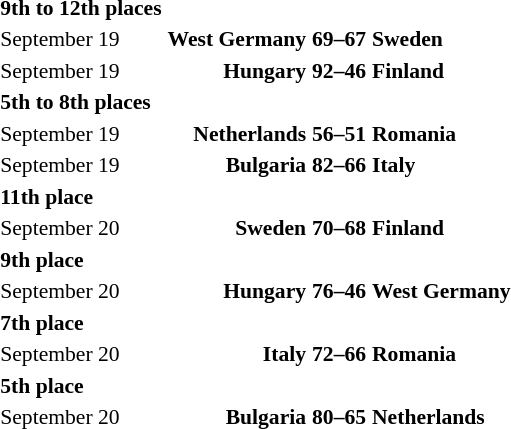<table>
<tr>
<td width="50%"><br>
<br>
<br></td>
<td><br><table style="font-size:90%; margin: 0 auto;">
<tr>
<td><strong>9th to 12th places</strong></td>
</tr>
<tr>
<td>September 19</td>
<td align="right"><strong>West Germany</strong> </td>
<td align="center"><strong>69–67</strong></td>
<td><strong> Sweden</strong></td>
</tr>
<tr>
<td>September 19</td>
<td align="right"><strong>Hungary</strong> </td>
<td align="center"><strong>92–46</strong></td>
<td><strong> Finland</strong></td>
</tr>
<tr>
<td><strong>5th to 8th places</strong></td>
</tr>
<tr>
<td>September 19</td>
<td align="right"><strong>Netherlands</strong> </td>
<td align="center"><strong>56–51</strong></td>
<td><strong> Romania</strong></td>
</tr>
<tr>
<td>September 19</td>
<td align="right"><strong>Bulgaria</strong> </td>
<td align="center"><strong>82–66</strong></td>
<td><strong> Italy</strong></td>
</tr>
<tr>
<td><strong>11th place</strong></td>
</tr>
<tr>
<td>September 20</td>
<td align="right"><strong>Sweden</strong> </td>
<td align="center"><strong>70–68</strong></td>
<td><strong> Finland</strong></td>
</tr>
<tr>
<td><strong>9th place</strong></td>
</tr>
<tr>
<td>September 20</td>
<td align="right"><strong>Hungary</strong> </td>
<td align="center"><strong>76–46</strong></td>
<td><strong> West Germany</strong></td>
</tr>
<tr>
<td><strong>7th place</strong></td>
</tr>
<tr>
<td>September 20</td>
<td align="right"><strong>Italy</strong> </td>
<td align="center"><strong>72–66</strong></td>
<td><strong> Romania</strong></td>
</tr>
<tr>
<td><strong>5th place</strong></td>
</tr>
<tr>
<td>September 20</td>
<td align="right"><strong>Bulgaria</strong> </td>
<td align="center"><strong>80–65</strong></td>
<td><strong> Netherlands</strong></td>
</tr>
<tr>
</tr>
</table>
</td>
</tr>
</table>
